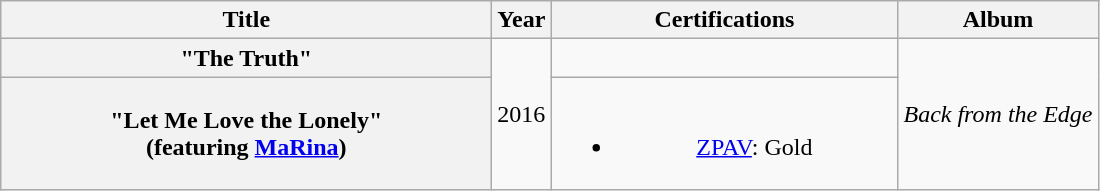<table class="wikitable plainrowheaders" style="text-align:center;" border="1">
<tr>
<th scope="col" style="width:20em;">Title</th>
<th scope="col" style="width:1em;">Year</th>
<th scope="col" style="width:14em;">Certifications</th>
<th scope="col">Album</th>
</tr>
<tr>
<th scope="row">"The Truth"</th>
<td rowspan="2">2016</td>
<td></td>
<td rowspan="2"><em>Back from the Edge</em></td>
</tr>
<tr>
<th scope="row">"Let Me Love the Lonely"<br><span>(featuring <a href='#'>MaRina</a>)</span></th>
<td><br><ul><li><a href='#'>ZPAV</a>: Gold</li></ul></td>
</tr>
</table>
